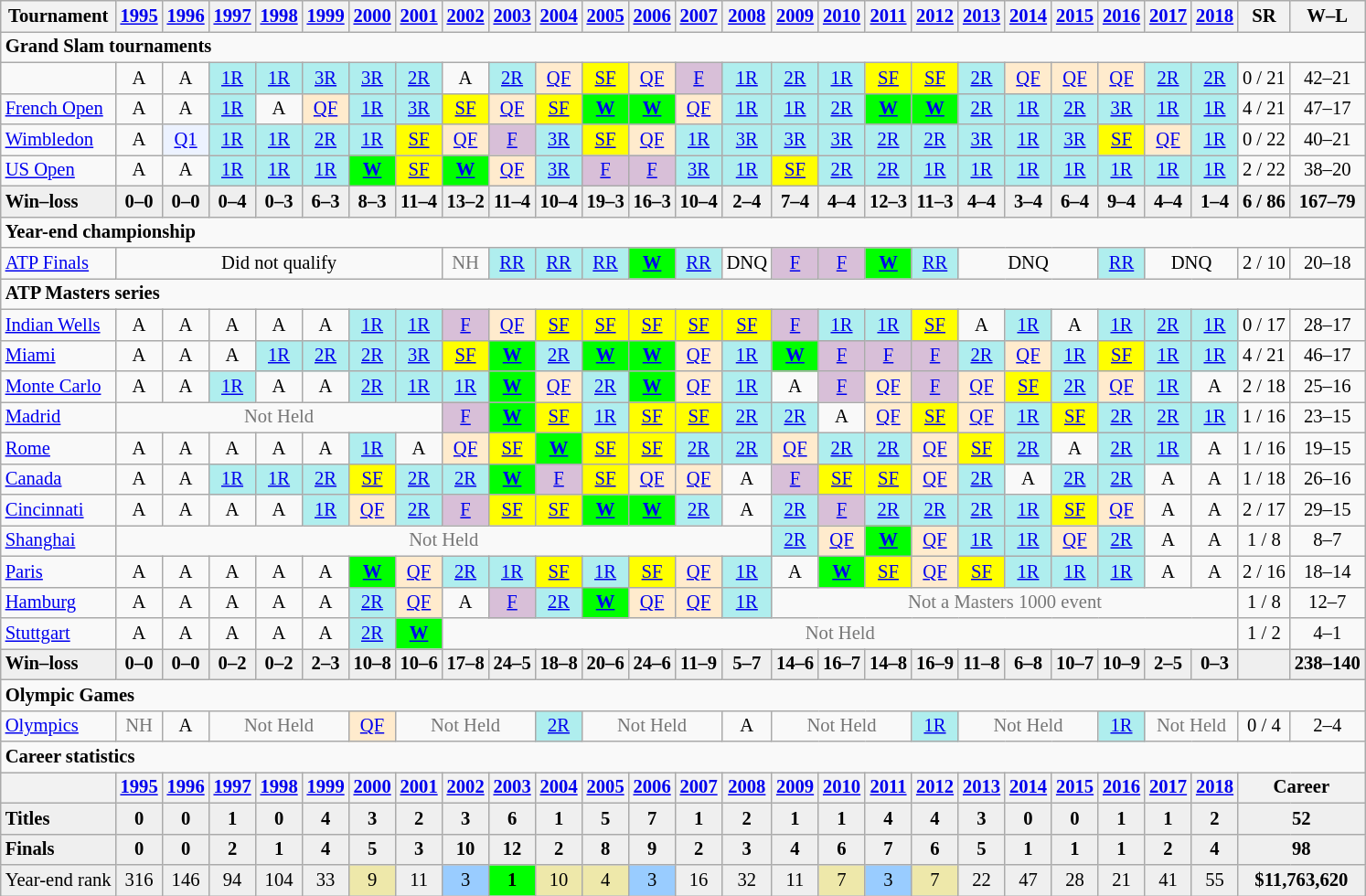<table class=wikitable style=text-align:center;font-size:86%>
<tr>
<th>Tournament</th>
<th><a href='#'>1995</a></th>
<th><a href='#'>1996</a></th>
<th><a href='#'>1997</a></th>
<th><a href='#'>1998</a></th>
<th><a href='#'>1999</a></th>
<th><a href='#'>2000</a></th>
<th><a href='#'>2001</a></th>
<th><a href='#'>2002</a></th>
<th><a href='#'>2003</a></th>
<th><a href='#'>2004</a></th>
<th><a href='#'>2005</a></th>
<th><a href='#'>2006</a></th>
<th><a href='#'>2007</a></th>
<th><a href='#'>2008</a></th>
<th><a href='#'>2009</a></th>
<th><a href='#'>2010</a></th>
<th><a href='#'>2011</a></th>
<th><a href='#'>2012</a></th>
<th><a href='#'>2013</a></th>
<th><a href='#'>2014</a></th>
<th><a href='#'>2015</a></th>
<th><a href='#'>2016</a></th>
<th><a href='#'>2017</a></th>
<th><a href='#'>2018</a></th>
<th>SR</th>
<th>W–L</th>
</tr>
<tr>
<td colspan="27" align="left"><strong>Grand Slam tournaments</strong></td>
</tr>
<tr>
<td align=left></td>
<td>A</td>
<td>A</td>
<td bgcolor=afeeee><a href='#'>1R</a></td>
<td bgcolor=afeeee><a href='#'>1R</a></td>
<td bgcolor=afeeee><a href='#'>3R</a></td>
<td bgcolor=afeeee><a href='#'>3R</a></td>
<td bgcolor=afeeee><a href='#'>2R</a></td>
<td>A</td>
<td bgcolor=afeeee><a href='#'>2R</a></td>
<td bgcolor=ffebcd><a href='#'>QF</a></td>
<td bgcolor=yellow><a href='#'>SF</a></td>
<td bgcolor=ffebcd><a href='#'>QF</a></td>
<td bgcolor=thistle><a href='#'>F</a></td>
<td bgcolor=afeeee><a href='#'>1R</a></td>
<td bgcolor=afeeee><a href='#'>2R</a></td>
<td bgcolor=afeeee><a href='#'>1R</a></td>
<td bgcolor=yellow><a href='#'>SF</a></td>
<td bgcolor=yellow><a href='#'>SF</a></td>
<td bgcolor=afeeee><a href='#'>2R</a></td>
<td bgcolor=ffebcd><a href='#'>QF</a></td>
<td bgcolor=ffebcd><a href='#'>QF</a></td>
<td bgcolor=ffebcd><a href='#'>QF</a></td>
<td bgcolor=afeeee><a href='#'>2R</a></td>
<td bgcolor=afeeee><a href='#'>2R</a></td>
<td>0 / 21</td>
<td>42–21</td>
</tr>
<tr>
<td align=left><a href='#'>French Open</a></td>
<td>A</td>
<td>A</td>
<td bgcolor=afeeee><a href='#'>1R</a></td>
<td>A</td>
<td bgcolor=ffebcd><a href='#'>QF</a></td>
<td bgcolor=afeeee><a href='#'>1R</a></td>
<td bgcolor=afeeee><a href='#'>3R</a></td>
<td bgcolor=yellow><a href='#'>SF</a></td>
<td bgcolor=ffebcd><a href='#'>QF</a></td>
<td bgcolor=yellow><a href='#'>SF</a></td>
<td bgcolor=lime><a href='#'><strong>W</strong></a></td>
<td bgcolor=lime><a href='#'><strong>W</strong></a></td>
<td bgcolor=ffebcd><a href='#'>QF</a></td>
<td bgcolor=afeeee><a href='#'>1R</a></td>
<td bgcolor=afeeee><a href='#'>1R</a></td>
<td bgcolor=afeeee><a href='#'>2R</a></td>
<td bgcolor=lime><a href='#'><strong>W</strong></a></td>
<td bgcolor=lime><a href='#'><strong>W</strong></a></td>
<td bgcolor=afeeee><a href='#'>2R</a></td>
<td bgcolor=afeeee><a href='#'>1R</a></td>
<td bgcolor=afeeee><a href='#'>2R</a></td>
<td bgcolor=afeeee><a href='#'>3R</a></td>
<td bgcolor=afeeee><a href='#'>1R</a></td>
<td bgcolor=afeeee><a href='#'>1R</a></td>
<td>4 / 21</td>
<td>47–17</td>
</tr>
<tr>
<td align=left><a href='#'>Wimbledon</a></td>
<td>A</td>
<td bgcolor=ecf2ff><a href='#'>Q1</a></td>
<td bgcolor=afeeee><a href='#'>1R</a></td>
<td bgcolor=afeeee><a href='#'>1R</a></td>
<td bgcolor=afeeee><a href='#'>2R</a></td>
<td bgcolor=afeeee><a href='#'>1R</a></td>
<td bgcolor=yellow><a href='#'>SF</a></td>
<td bgcolor=ffebcd><a href='#'>QF</a></td>
<td bgcolor=thistle><a href='#'>F</a></td>
<td bgcolor=afeeee><a href='#'>3R</a></td>
<td bgcolor=yellow><a href='#'>SF</a></td>
<td bgcolor=ffebcd><a href='#'>QF</a></td>
<td bgcolor=afeeee><a href='#'>1R</a></td>
<td bgcolor=afeeee><a href='#'>3R</a></td>
<td bgcolor=afeeee><a href='#'>3R</a></td>
<td bgcolor=afeeee><a href='#'>3R</a></td>
<td bgcolor=afeeee><a href='#'>2R</a></td>
<td bgcolor=afeeee><a href='#'>2R</a></td>
<td bgcolor=afeeee><a href='#'>3R</a></td>
<td bgcolor=afeeee><a href='#'>1R</a></td>
<td bgcolor=afeeee><a href='#'>3R</a></td>
<td bgcolor=yellow><a href='#'>SF</a></td>
<td bgcolor=ffebcd><a href='#'>QF</a></td>
<td bgcolor=afeeee><a href='#'>1R</a></td>
<td>0 / 22</td>
<td>40–21</td>
</tr>
<tr>
<td align=left><a href='#'>US Open</a></td>
<td>A</td>
<td>A</td>
<td bgcolor=afeeee><a href='#'>1R</a></td>
<td bgcolor=afeeee><a href='#'>1R</a></td>
<td bgcolor=afeeee><a href='#'>1R</a></td>
<td bgcolor=lime><a href='#'><strong>W</strong></a></td>
<td bgcolor=yellow><a href='#'>SF</a></td>
<td bgcolor=lime><a href='#'><strong>W</strong></a></td>
<td bgcolor=ffebcd><a href='#'>QF</a></td>
<td bgcolor=afeeee><a href='#'>3R</a></td>
<td bgcolor=thistle><a href='#'>F</a></td>
<td bgcolor=thistle><a href='#'>F</a></td>
<td bgcolor=afeeee><a href='#'>3R</a></td>
<td bgcolor=afeeee><a href='#'>1R</a></td>
<td bgcolor=yellow><a href='#'>SF</a></td>
<td bgcolor=afeeee><a href='#'>2R</a></td>
<td bgcolor=afeeee><a href='#'>2R</a></td>
<td bgcolor=afeeee><a href='#'>1R</a></td>
<td bgcolor=afeeee><a href='#'>1R</a></td>
<td bgcolor=afeeee><a href='#'>1R</a></td>
<td bgcolor=afeeee><a href='#'>1R</a></td>
<td bgcolor=afeeee><a href='#'>1R</a></td>
<td bgcolor=afeeee><a href='#'>1R</a></td>
<td bgcolor=afeeee><a href='#'>1R</a></td>
<td>2 / 22</td>
<td>38–20</td>
</tr>
<tr style="font-weight:bold; background:#efefef;">
<td style=text-align:left>Win–loss</td>
<td>0–0</td>
<td>0–0</td>
<td>0–4</td>
<td>0–3</td>
<td>6–3</td>
<td>8–3</td>
<td>11–4</td>
<td>13–2</td>
<td>11–4</td>
<td>10–4</td>
<td>19–3</td>
<td>16–3</td>
<td>10–4</td>
<td>2–4</td>
<td>7–4</td>
<td>4–4</td>
<td>12–3</td>
<td>11–3</td>
<td>4–4</td>
<td>3–4</td>
<td>6–4</td>
<td>9–4</td>
<td>4–4</td>
<td>1–4</td>
<td>6 / 86</td>
<td>167–79</td>
</tr>
<tr>
<td colspan="27" align="left"><strong>Year-end championship</strong></td>
</tr>
<tr>
<td align=left><a href='#'>ATP Finals</a></td>
<td colspan=7>Did not qualify</td>
<td style=color:#767676>NH</td>
<td bgcolor=afeeee><a href='#'>RR</a></td>
<td bgcolor=afeeee><a href='#'>RR</a></td>
<td bgcolor=afeeee><a href='#'>RR</a></td>
<td bgcolor=lime><strong><a href='#'>W</a></strong></td>
<td bgcolor=afeeee><a href='#'>RR</a></td>
<td>DNQ</td>
<td bgcolor=thistle><a href='#'>F</a></td>
<td bgcolor=thistle><a href='#'>F</a></td>
<td bgcolor=lime><strong><a href='#'>W</a></strong></td>
<td bgcolor=afeeee><a href='#'>RR</a></td>
<td colspan=3>DNQ</td>
<td bgcolor=afeeee><a href='#'>RR</a></td>
<td colspan=2>DNQ</td>
<td>2 / 10</td>
<td>20–18</td>
</tr>
<tr>
<td colspan="27" align="left"><strong>ATP Masters series</strong></td>
</tr>
<tr>
<td align=left><a href='#'>Indian Wells</a></td>
<td>A</td>
<td>A</td>
<td>A</td>
<td>A</td>
<td>A</td>
<td bgcolor=afeeee><a href='#'>1R</a></td>
<td bgcolor=afeeee><a href='#'>1R</a></td>
<td bgcolor=thistle><a href='#'>F</a></td>
<td bgcolor=ffebcd><a href='#'>QF</a></td>
<td bgcolor=yellow><a href='#'>SF</a></td>
<td bgcolor=yellow><a href='#'>SF</a></td>
<td bgcolor=yellow><a href='#'>SF</a></td>
<td bgcolor=yellow><a href='#'>SF</a></td>
<td bgcolor=yellow><a href='#'>SF</a></td>
<td bgcolor=thistle><a href='#'>F</a></td>
<td bgcolor=afeeee><a href='#'>1R</a></td>
<td bgcolor=afeeee><a href='#'>1R</a></td>
<td bgcolor=yellow><a href='#'>SF</a></td>
<td>A</td>
<td bgcolor=afeeee><a href='#'>1R</a></td>
<td>A</td>
<td bgcolor=afeeee><a href='#'>1R</a></td>
<td bgcolor=afeeee><a href='#'>2R</a></td>
<td bgcolor=afeeee><a href='#'>1R</a></td>
<td>0 / 17</td>
<td>28–17</td>
</tr>
<tr>
<td align=left><a href='#'>Miami</a></td>
<td>A</td>
<td>A</td>
<td>A</td>
<td bgcolor=afeeee><a href='#'>1R</a></td>
<td bgcolor=afeeee><a href='#'>2R</a></td>
<td bgcolor=afeeee><a href='#'>2R</a></td>
<td bgcolor=afeeee><a href='#'>3R</a></td>
<td bgcolor=yellow><a href='#'>SF</a></td>
<td bgcolor=lime><strong><a href='#'>W</a></strong></td>
<td bgcolor=afeeee><a href='#'>2R</a></td>
<td bgcolor=lime><strong><a href='#'>W</a></strong></td>
<td bgcolor=lime><strong><a href='#'>W</a></strong></td>
<td bgcolor=ffebcd><a href='#'>QF</a></td>
<td bgcolor=afeeee><a href='#'>1R</a></td>
<td bgcolor=lime><strong><a href='#'>W</a></strong></td>
<td bgcolor=thistle><a href='#'>F</a></td>
<td bgcolor=thistle><a href='#'>F</a></td>
<td bgcolor=thistle><a href='#'>F</a></td>
<td bgcolor=afeeee><a href='#'>2R</a></td>
<td bgcolor=ffebcd><a href='#'>QF</a></td>
<td bgcolor=afeeee><a href='#'>1R</a></td>
<td bgcolor=yellow><a href='#'>SF</a></td>
<td bgcolor=afeeee><a href='#'>1R</a></td>
<td bgcolor=afeeee><a href='#'>1R</a></td>
<td>4 / 21</td>
<td>46–17</td>
</tr>
<tr>
<td align=left><a href='#'>Monte Carlo</a></td>
<td>A</td>
<td>A</td>
<td bgcolor=afeeee><a href='#'>1R</a></td>
<td>A</td>
<td>A</td>
<td bgcolor=afeeee><a href='#'>2R</a></td>
<td bgcolor=afeeee><a href='#'>1R</a></td>
<td bgcolor=afeeee><a href='#'>1R</a></td>
<td bgcolor=lime><strong><a href='#'>W</a></strong></td>
<td bgcolor=ffebcd><a href='#'>QF</a></td>
<td bgcolor=afeeee><a href='#'>2R</a></td>
<td bgcolor=lime><strong><a href='#'>W</a></strong></td>
<td bgcolor=ffebcd><a href='#'>QF</a></td>
<td bgcolor=afeeee><a href='#'>1R</a></td>
<td>A</td>
<td bgcolor=thistle><a href='#'>F</a></td>
<td bgcolor=ffebcd><a href='#'>QF</a></td>
<td bgcolor=thistle><a href='#'>F</a></td>
<td bgcolor=ffebcd><a href='#'>QF</a></td>
<td bgcolor=yellow><a href='#'>SF</a></td>
<td bgcolor=afeeee><a href='#'>2R</a></td>
<td bgcolor=ffebcd><a href='#'>QF</a></td>
<td bgcolor=afeeee><a href='#'>1R</a></td>
<td>A</td>
<td>2 / 18</td>
<td>25–16</td>
</tr>
<tr>
<td align=left><a href='#'>Madrid</a></td>
<td colspan=7 style=color:#767676>Not Held</td>
<td bgcolor=thistle><a href='#'>F</a></td>
<td bgcolor=lime><strong><a href='#'>W</a></strong></td>
<td bgcolor=yellow><a href='#'>SF</a></td>
<td bgcolor=afeeee><a href='#'>1R</a></td>
<td bgcolor=yellow><a href='#'>SF</a></td>
<td bgcolor=yellow><a href='#'>SF</a></td>
<td bgcolor=afeeee><a href='#'>2R</a></td>
<td bgcolor=afeeee><a href='#'>2R</a></td>
<td>A</td>
<td bgcolor=ffebcd><a href='#'>QF</a></td>
<td bgcolor=yellow><a href='#'>SF</a></td>
<td bgcolor=ffebcd><a href='#'>QF</a></td>
<td bgcolor=afeeee><a href='#'>1R</a></td>
<td bgcolor=yellow><a href='#'>SF</a></td>
<td bgcolor=afeeee><a href='#'>2R</a></td>
<td bgcolor=afeeee><a href='#'>2R</a></td>
<td bgcolor=afeeee><a href='#'>1R</a></td>
<td>1 / 16</td>
<td>23–15</td>
</tr>
<tr>
<td align=left><a href='#'>Rome</a></td>
<td>A</td>
<td>A</td>
<td>A</td>
<td>A</td>
<td>A</td>
<td bgcolor=afeeee><a href='#'>1R</a></td>
<td>A</td>
<td bgcolor=ffebcd><a href='#'>QF</a></td>
<td bgcolor=yellow><a href='#'>SF</a></td>
<td bgcolor=lime><strong><a href='#'>W</a></strong></td>
<td bgcolor=yellow><a href='#'>SF</a></td>
<td bgcolor=yellow><a href='#'>SF</a></td>
<td bgcolor=afeeee><a href='#'>2R</a></td>
<td bgcolor=afeeee><a href='#'>2R</a></td>
<td bgcolor=ffebcd><a href='#'>QF</a></td>
<td bgcolor=afeeee><a href='#'>2R</a></td>
<td bgcolor=afeeee><a href='#'>2R</a></td>
<td bgcolor=ffebcd><a href='#'>QF</a></td>
<td bgcolor=yellow><a href='#'>SF</a></td>
<td bgcolor=afeeee><a href='#'>2R</a></td>
<td>A</td>
<td bgcolor=afeeee><a href='#'>2R</a></td>
<td bgcolor=afeeee><a href='#'>1R</a></td>
<td>A</td>
<td>1 / 16</td>
<td>19–15</td>
</tr>
<tr>
<td align=left><a href='#'>Canada</a></td>
<td>A</td>
<td>A</td>
<td bgcolor=afeeee><a href='#'>1R</a></td>
<td bgcolor=afeeee><a href='#'>1R</a></td>
<td bgcolor=afeeee><a href='#'>2R</a></td>
<td bgcolor=yellow><a href='#'>SF</a></td>
<td bgcolor=afeeee><a href='#'>2R</a></td>
<td bgcolor=afeeee><a href='#'>2R</a></td>
<td bgcolor=lime><strong><a href='#'>W</a></strong></td>
<td bgcolor=thistle><a href='#'>F</a></td>
<td bgcolor=yellow><a href='#'>SF</a></td>
<td bgcolor=ffebcd><a href='#'>QF</a></td>
<td bgcolor=ffebcd><a href='#'>QF</a></td>
<td>A</td>
<td bgcolor=thistle><a href='#'>F</a></td>
<td bgcolor=yellow><a href='#'>SF</a></td>
<td bgcolor=yellow><a href='#'>SF</a></td>
<td bgcolor=ffebcd><a href='#'>QF</a></td>
<td bgcolor=afeeee><a href='#'>2R</a></td>
<td>A</td>
<td bgcolor=afeeee><a href='#'>2R</a></td>
<td bgcolor=afeeee><a href='#'>2R</a></td>
<td>A</td>
<td>A</td>
<td>1 / 18</td>
<td>26–16</td>
</tr>
<tr>
<td align=left><a href='#'>Cincinnati</a></td>
<td>A</td>
<td>A</td>
<td>A</td>
<td>A</td>
<td bgcolor=afeeee><a href='#'>1R</a></td>
<td bgcolor=ffebcd><a href='#'>QF</a></td>
<td bgcolor=afeeee><a href='#'>2R</a></td>
<td bgcolor=thistle><a href='#'>F</a></td>
<td bgcolor=yellow><a href='#'>SF</a></td>
<td bgcolor=yellow><a href='#'>SF</a></td>
<td bgcolor=lime><strong><a href='#'>W</a></strong></td>
<td bgcolor=lime><strong><a href='#'>W</a></strong></td>
<td bgcolor=afeeee><a href='#'>2R</a></td>
<td>A</td>
<td bgcolor=afeeee><a href='#'>2R</a></td>
<td bgcolor=thistle><a href='#'>F</a></td>
<td bgcolor=afeeee><a href='#'>2R</a></td>
<td bgcolor=afeeee><a href='#'>2R</a></td>
<td bgcolor=afeeee><a href='#'>2R</a></td>
<td bgcolor=afeeee><a href='#'>1R</a></td>
<td bgcolor=yellow><a href='#'>SF</a></td>
<td bgcolor=ffebcd><a href='#'>QF</a></td>
<td>A</td>
<td>A</td>
<td>2 / 17</td>
<td>29–15</td>
</tr>
<tr>
<td align=left><a href='#'>Shanghai</a></td>
<td colspan=14 style=color:#767676>Not Held</td>
<td bgcolor=afeeee><a href='#'>2R</a></td>
<td bgcolor=ffebcd><a href='#'>QF</a></td>
<td bgcolor=lime><strong><a href='#'>W</a></strong></td>
<td bgcolor=ffebcd><a href='#'>QF</a></td>
<td bgcolor=afeeee><a href='#'>1R</a></td>
<td bgcolor=afeeee><a href='#'>1R</a></td>
<td bgcolor=ffebcd><a href='#'>QF</a></td>
<td bgcolor=afeeee><a href='#'>2R</a></td>
<td>A</td>
<td>A</td>
<td>1 / 8</td>
<td>8–7</td>
</tr>
<tr>
<td align=left><a href='#'>Paris</a></td>
<td>A</td>
<td>A</td>
<td>A</td>
<td>A</td>
<td>A</td>
<td bgcolor=lime><strong><a href='#'>W</a></strong></td>
<td bgcolor=ffebcd><a href='#'>QF</a></td>
<td bgcolor=afeeee><a href='#'>2R</a></td>
<td bgcolor=afeeee><a href='#'>1R</a></td>
<td bgcolor=yellow><a href='#'>SF</a></td>
<td bgcolor=afeeee><a href='#'>1R</a></td>
<td bgcolor=yellow><a href='#'>SF</a></td>
<td bgcolor=ffebcd><a href='#'>QF</a></td>
<td bgcolor=afeeee><a href='#'>1R</a></td>
<td>A</td>
<td bgcolor=lime><strong><a href='#'>W</a></strong></td>
<td bgcolor=yellow><a href='#'>SF</a></td>
<td bgcolor=ffebcd><a href='#'>QF</a></td>
<td bgcolor=yellow><a href='#'>SF</a></td>
<td bgcolor=afeeee><a href='#'>1R</a></td>
<td bgcolor=afeeee><a href='#'>1R</a></td>
<td bgcolor=afeeee><a href='#'>1R</a></td>
<td>A</td>
<td>A</td>
<td>2 / 16</td>
<td>18–14</td>
</tr>
<tr>
<td align=left><a href='#'>Hamburg</a></td>
<td>A</td>
<td>A</td>
<td>A</td>
<td>A</td>
<td>A</td>
<td bgcolor=afeeee><a href='#'>2R</a></td>
<td bgcolor=ffebcd><a href='#'>QF</a></td>
<td>A</td>
<td bgcolor=thistle><a href='#'>F</a></td>
<td bgcolor=afeeee><a href='#'>2R</a></td>
<td bgcolor=lime><strong><a href='#'>W</a></strong></td>
<td bgcolor=ffebcd><a href='#'>QF</a></td>
<td bgcolor=ffebcd><a href='#'>QF</a></td>
<td bgcolor=afeeee><a href='#'>1R</a></td>
<td colspan=10 style=color:#767676>Not a Masters 1000 event</td>
<td>1 / 8</td>
<td>12–7</td>
</tr>
<tr>
<td align=left><a href='#'>Stuttgart</a></td>
<td>A</td>
<td>A</td>
<td>A</td>
<td>A</td>
<td>A</td>
<td bgcolor=afeeee><a href='#'>2R</a></td>
<td bgcolor=lime><strong><a href='#'>W</a></strong></td>
<td colspan=17 style=color:#767676>Not Held</td>
<td>1 / 2</td>
<td>4–1</td>
</tr>
<tr style="font-weight:bold; background:#efefef;">
<td style=text-align:left>Win–loss</td>
<td>0–0</td>
<td>0–0</td>
<td>0–2</td>
<td>0–2</td>
<td>2–3</td>
<td>10–8</td>
<td>10–6</td>
<td>17–8</td>
<td>24–5</td>
<td>18–8</td>
<td>20–6</td>
<td>24–6</td>
<td>11–9</td>
<td>5–7</td>
<td>14–6</td>
<td>16–7</td>
<td>14–8</td>
<td>16–9</td>
<td>11–8</td>
<td>6–8</td>
<td>10–7</td>
<td>10–9</td>
<td>2–5</td>
<td>0–3</td>
<td></td>
<td>238–140</td>
</tr>
<tr>
<td colspan="27" style="text-align:left;"><strong>Olympic Games</strong></td>
</tr>
<tr>
<td align=left><a href='#'>Olympics</a></td>
<td style=color:#767676>NH</td>
<td>A</td>
<td colspan=3 style=color:#767676>Not Held</td>
<td bgcolor=ffebcd><a href='#'>QF</a></td>
<td colspan=3 style=color:#767676>Not Held</td>
<td bgcolor=afeeee><a href='#'>2R</a></td>
<td colspan=3 style=color:#767676>Not Held</td>
<td>A</td>
<td colspan=3 style=color:#767676>Not Held</td>
<td bgcolor=afeeee><a href='#'>1R</a></td>
<td colspan=3 style=color:#767676>Not Held</td>
<td bgcolor=afeeee><a href='#'>1R</a></td>
<td colspan=2 style=color:#767676>Not Held</td>
<td>0 / 4</td>
<td>2–4</td>
</tr>
<tr>
<td colspan="27" align="left"><strong>Career statistics</strong></td>
</tr>
<tr>
<th></th>
<th><a href='#'>1995</a></th>
<th><a href='#'>1996</a></th>
<th><a href='#'>1997</a></th>
<th><a href='#'>1998</a></th>
<th><a href='#'>1999</a></th>
<th><a href='#'>2000</a></th>
<th><a href='#'>2001</a></th>
<th><a href='#'>2002</a></th>
<th><a href='#'>2003</a></th>
<th><a href='#'>2004</a></th>
<th><a href='#'>2005</a></th>
<th><a href='#'>2006</a></th>
<th><a href='#'>2007</a></th>
<th><a href='#'>2008</a></th>
<th><a href='#'>2009</a></th>
<th><a href='#'>2010</a></th>
<th><a href='#'>2011</a></th>
<th><a href='#'>2012</a></th>
<th><a href='#'>2013</a></th>
<th><a href='#'>2014</a></th>
<th><a href='#'>2015</a></th>
<th><a href='#'>2016</a></th>
<th><a href='#'>2017</a></th>
<th><a href='#'>2018</a></th>
<th colspan="3">Career</th>
</tr>
<tr style="font-weight:bold; background:#efefef;">
<td style=text-align:left>Titles</td>
<td>0</td>
<td>0</td>
<td>1</td>
<td>0</td>
<td>4</td>
<td>3</td>
<td>2</td>
<td>3</td>
<td>6</td>
<td>1</td>
<td>5</td>
<td>7</td>
<td>1</td>
<td>2</td>
<td>1</td>
<td>1</td>
<td>4</td>
<td>4</td>
<td>3</td>
<td>0</td>
<td>0</td>
<td>1</td>
<td>1</td>
<td>2</td>
<td colspan="2">52</td>
</tr>
<tr style="font-weight:bold; background:#efefef;">
<td style=text-align:left>Finals</td>
<td>0</td>
<td>0</td>
<td>2</td>
<td>1</td>
<td>4</td>
<td>5</td>
<td>3</td>
<td>10</td>
<td>12</td>
<td>2</td>
<td>8</td>
<td>9</td>
<td>2</td>
<td>3</td>
<td>4</td>
<td>6</td>
<td>7</td>
<td>6</td>
<td>5</td>
<td>1</td>
<td>1</td>
<td>1</td>
<td>2</td>
<td>4</td>
<td colspan="2">98</td>
</tr>
<tr bgcolor="efefef">
<td align=left>Year-end rank</td>
<td>316</td>
<td>146</td>
<td>94</td>
<td>104</td>
<td>33</td>
<td bgcolor=EEE8AA>9</td>
<td>11</td>
<td bgcolor=99ccff>3</td>
<td bgcolor=lime><strong>1</strong></td>
<td bgcolor=EEE8AA>10</td>
<td bgcolor=EEE8AA>4</td>
<td bgcolor=99ccff>3</td>
<td>16</td>
<td>32</td>
<td>11</td>
<td bgcolor=EEE8AA>7</td>
<td bgcolor=99ccff>3</td>
<td bgcolor=EEE8AA>7</td>
<td>22</td>
<td>47</td>
<td>28</td>
<td>21</td>
<td>41</td>
<td>55</td>
<td colspan=2><strong>$11,763,620</strong></td>
</tr>
</table>
